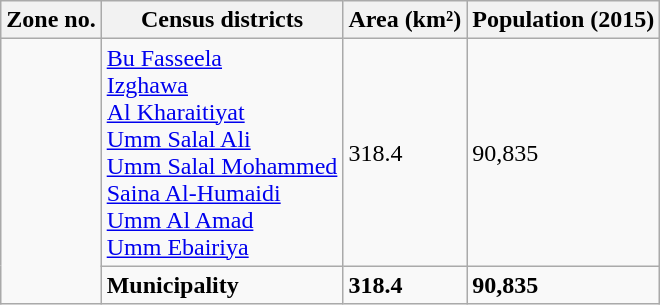<table class="wikitable">
<tr>
<th>Zone no.</th>
<th>Census districts</th>
<th>Area (km²)</th>
<th>Population (2015)</th>
</tr>
<tr>
<td rowspan="2"></td>
<td><a href='#'>Bu Fasseela</a> <br> <a href='#'>Izghawa</a> <br> <a href='#'>Al Kharaitiyat</a> <br> <a href='#'>Umm Salal Ali</a> <br> <a href='#'>Umm Salal Mohammed</a> <br> <a href='#'>Saina Al-Humaidi</a> <br> <a href='#'>Umm Al Amad</a> <br> <a href='#'>Umm Ebairiya</a></td>
<td>318.4</td>
<td>90,835</td>
</tr>
<tr>
<td><strong>Municipality</strong></td>
<td><strong>318.4</strong></td>
<td><strong>90,835</strong></td>
</tr>
</table>
